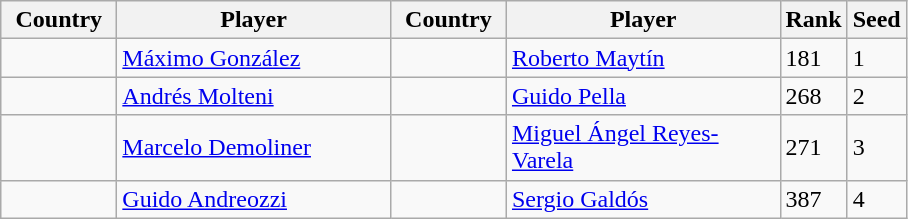<table class="sortable wikitable">
<tr>
<th width="70">Country</th>
<th width="175">Player</th>
<th width="70">Country</th>
<th width="175">Player</th>
<th>Rank</th>
<th>Seed</th>
</tr>
<tr>
<td></td>
<td><a href='#'>Máximo González</a></td>
<td></td>
<td><a href='#'>Roberto Maytín</a></td>
<td>181</td>
<td>1</td>
</tr>
<tr>
<td></td>
<td><a href='#'>Andrés Molteni</a></td>
<td></td>
<td><a href='#'>Guido Pella</a></td>
<td>268</td>
<td>2</td>
</tr>
<tr>
<td></td>
<td><a href='#'>Marcelo Demoliner</a></td>
<td></td>
<td><a href='#'>Miguel Ángel Reyes-Varela</a></td>
<td>271</td>
<td>3</td>
</tr>
<tr>
<td></td>
<td><a href='#'>Guido Andreozzi</a></td>
<td></td>
<td><a href='#'>Sergio Galdós</a></td>
<td>387</td>
<td>4</td>
</tr>
</table>
